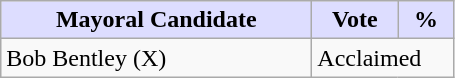<table class="wikitable">
<tr>
<th style="background:#ddf; width:200px;">Mayoral Candidate </th>
<th style="background:#ddf; width:50px;">Vote</th>
<th style="background:#ddf; width:30px;">%</th>
</tr>
<tr>
<td>Bob Bentley (X)</td>
<td colspan="2">Acclaimed</td>
</tr>
</table>
